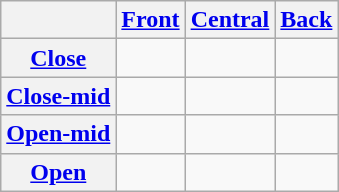<table class="wikitable" style="text-align:center">
<tr>
<th></th>
<th><a href='#'>Front</a></th>
<th><a href='#'>Central</a></th>
<th><a href='#'>Back</a></th>
</tr>
<tr>
<th><a href='#'>Close</a></th>
<td> </td>
<td></td>
<td></td>
</tr>
<tr>
<th><a href='#'>Close-mid</a></th>
<td> </td>
<td></td>
<td> </td>
</tr>
<tr>
<th><a href='#'>Open-mid</a></th>
<td></td>
<td></td>
<td></td>
</tr>
<tr>
<th><a href='#'>Open</a></th>
<td></td>
<td> </td>
<td></td>
</tr>
</table>
